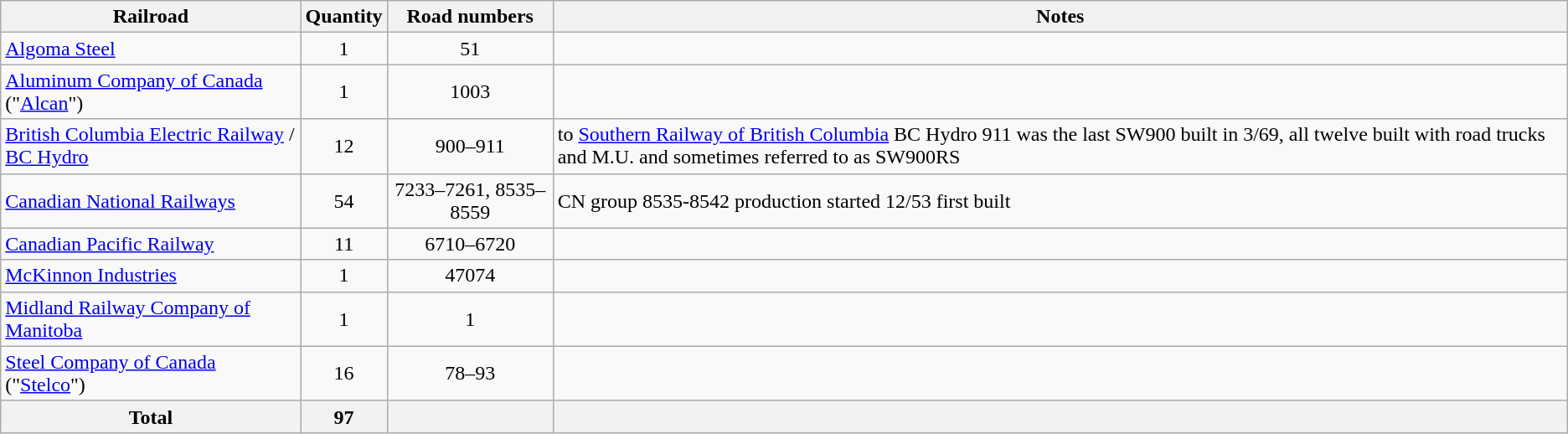<table class="wikitable">
<tr>
<th>Railroad</th>
<th>Quantity</th>
<th>Road numbers</th>
<th>Notes</th>
</tr>
<tr>
<td><a href='#'>Algoma Steel</a></td>
<td style="text-align:center;">1</td>
<td style="text-align:center;">51</td>
<td></td>
</tr>
<tr>
<td><a href='#'>Aluminum Company of Canada</a> ("<a href='#'>Alcan</a>")</td>
<td style="text-align:center;">1</td>
<td style="text-align:center;">1003</td>
<td></td>
</tr>
<tr>
<td><a href='#'>British Columbia Electric Railway</a> / <a href='#'>BC Hydro</a></td>
<td style="text-align:center;">12</td>
<td style="text-align:center;">900–911</td>
<td>to <a href='#'>Southern Railway of British Columbia</a> BC Hydro 911 was the last SW900 built in 3/69, all twelve built with road trucks and M.U. and sometimes referred to as SW900RS</td>
</tr>
<tr>
<td><a href='#'>Canadian National Railways</a></td>
<td style="text-align:center;">54</td>
<td style="text-align:center;">7233–7261, 8535–8559</td>
<td>CN group 8535-8542 production started 12/53 first built</td>
</tr>
<tr>
<td><a href='#'>Canadian Pacific Railway</a></td>
<td style="text-align:center;">11</td>
<td style="text-align:center;">6710–6720</td>
<td></td>
</tr>
<tr>
<td><a href='#'>McKinnon Industries</a></td>
<td style="text-align:center;">1</td>
<td style="text-align:center;">47074</td>
<td></td>
</tr>
<tr>
<td><a href='#'>Midland Railway Company of Manitoba</a></td>
<td style="text-align:center;">1</td>
<td style="text-align:center;">1</td>
<td></td>
</tr>
<tr>
<td><a href='#'>Steel Company of Canada</a> ("<a href='#'>Stelco</a>")</td>
<td style="text-align:center;">16</td>
<td style="text-align:center;">78–93</td>
<td></td>
</tr>
<tr>
<th>Total</th>
<th>97</th>
<th></th>
<th></th>
</tr>
</table>
